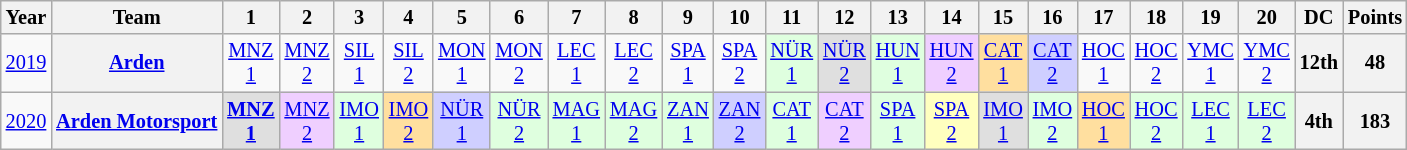<table class="wikitable" style="text-align:center; font-size:85%">
<tr>
<th>Year</th>
<th>Team</th>
<th>1</th>
<th>2</th>
<th>3</th>
<th>4</th>
<th>5</th>
<th>6</th>
<th>7</th>
<th>8</th>
<th>9</th>
<th>10</th>
<th>11</th>
<th>12</th>
<th>13</th>
<th>14</th>
<th>15</th>
<th>16</th>
<th>17</th>
<th>18</th>
<th>19</th>
<th>20</th>
<th>DC</th>
<th>Points</th>
</tr>
<tr>
<td><a href='#'>2019</a></td>
<th nowrap><a href='#'>Arden</a></th>
<td style="background:#;"><a href='#'>MNZ<br>1</a></td>
<td style="background:#;"><a href='#'>MNZ<br>2</a></td>
<td style="background:#;"><a href='#'>SIL<br>1</a></td>
<td style="background:#;"><a href='#'>SIL<br>2</a></td>
<td style="background:#;"><a href='#'>MON<br>1</a></td>
<td style="background:#;"><a href='#'>MON<br>2</a></td>
<td style="background:#;"><a href='#'>LEC<br>1</a></td>
<td style="background:#;"><a href='#'>LEC<br>2</a></td>
<td style="background:#;"><a href='#'>SPA<br>1</a></td>
<td style="background:#;"><a href='#'>SPA<br>2</a></td>
<td style="background:#dfffdf;"><a href='#'>NÜR<br>1</a><br></td>
<td style="background:#dfdfdf;"><a href='#'>NÜR<br>2</a><br></td>
<td style="background:#dfffdf;"><a href='#'>HUN<br>1</a><br></td>
<td style="background:#efcfff;"><a href='#'>HUN<br>2</a><br></td>
<td style="background:#ffdf9f;"><a href='#'>CAT<br>1</a><br></td>
<td style="background:#cfcfff;"><a href='#'>CAT<br>2</a><br></td>
<td style="background:#;"><a href='#'>HOC<br>1</a></td>
<td style="background:#;"><a href='#'>HOC<br>2</a></td>
<td style="background:#;"><a href='#'>YMC<br>1</a></td>
<td style="background:#;"><a href='#'>YMC<br>2</a></td>
<th>12th</th>
<th>48</th>
</tr>
<tr>
<td><a href='#'>2020</a></td>
<th nowrap><a href='#'>Arden Motorsport</a></th>
<td style="background:#dfdfdf;"><strong><a href='#'>MNZ<br>1</a></strong><br></td>
<td style="background:#efcfff;"><a href='#'>MNZ<br>2</a><br></td>
<td style="background:#dfffdf;"><a href='#'>IMO<br>1</a><br></td>
<td style="background:#ffdf9f;"><a href='#'>IMO<br>2</a><br></td>
<td style="background:#cfcfff;"><a href='#'>NÜR<br>1</a><br></td>
<td style="background:#dfffdf;"><a href='#'>NÜR<br>2</a><br></td>
<td style="background:#dfffdf;"><a href='#'>MAG<br>1</a><br></td>
<td style="background:#dfffdf;"><a href='#'>MAG<br>2</a><br></td>
<td style="background:#dfffdf;"><a href='#'>ZAN<br>1</a><br></td>
<td style="background:#cfcfff;"><a href='#'>ZAN<br>2</a><br></td>
<td style="background:#dfffdf;"><a href='#'>CAT<br>1</a><br></td>
<td style="background:#efcfff;"><a href='#'>CAT<br>2</a><br></td>
<td style="background:#dfffdf;"><a href='#'>SPA<br>1</a><br></td>
<td style="background:#ffffbf;"><a href='#'>SPA<br>2</a><br></td>
<td style="background:#dfdfdf;"><a href='#'>IMO<br>1</a><br></td>
<td style="background:#dfffdf;"><a href='#'>IMO<br>2</a><br></td>
<td style="background:#ffdf9f;"><a href='#'>HOC<br>1</a><br></td>
<td style="background:#dfffdf;"><a href='#'>HOC<br>2</a><br></td>
<td style="background:#dfffdf;"><a href='#'>LEC<br>1</a><br></td>
<td style="background:#dfffdf;"><a href='#'>LEC<br>2</a><br></td>
<th>4th</th>
<th>183</th>
</tr>
</table>
